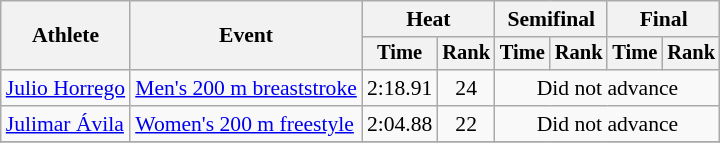<table class=wikitable style="font-size:90%">
<tr>
<th rowspan="2">Athlete</th>
<th rowspan="2">Event</th>
<th colspan="2">Heat</th>
<th colspan="2">Semifinal</th>
<th colspan="2">Final</th>
</tr>
<tr style="font-size:95%">
<th>Time</th>
<th>Rank</th>
<th>Time</th>
<th>Rank</th>
<th>Time</th>
<th>Rank</th>
</tr>
<tr align=center>
<td align=left><a href='#'>Julio Horrego</a></td>
<td align=left><a href='#'>Men's 200 m breaststroke</a></td>
<td>2:18.91</td>
<td>24</td>
<td colspan=4>Did not advance</td>
</tr>
<tr align=center>
<td align=left><a href='#'>Julimar Ávila</a></td>
<td align=left><a href='#'>Women's 200 m freestyle</a></td>
<td>2:04.88</td>
<td>22</td>
<td colspan=4>Did not advance</td>
</tr>
<tr align=center>
</tr>
</table>
